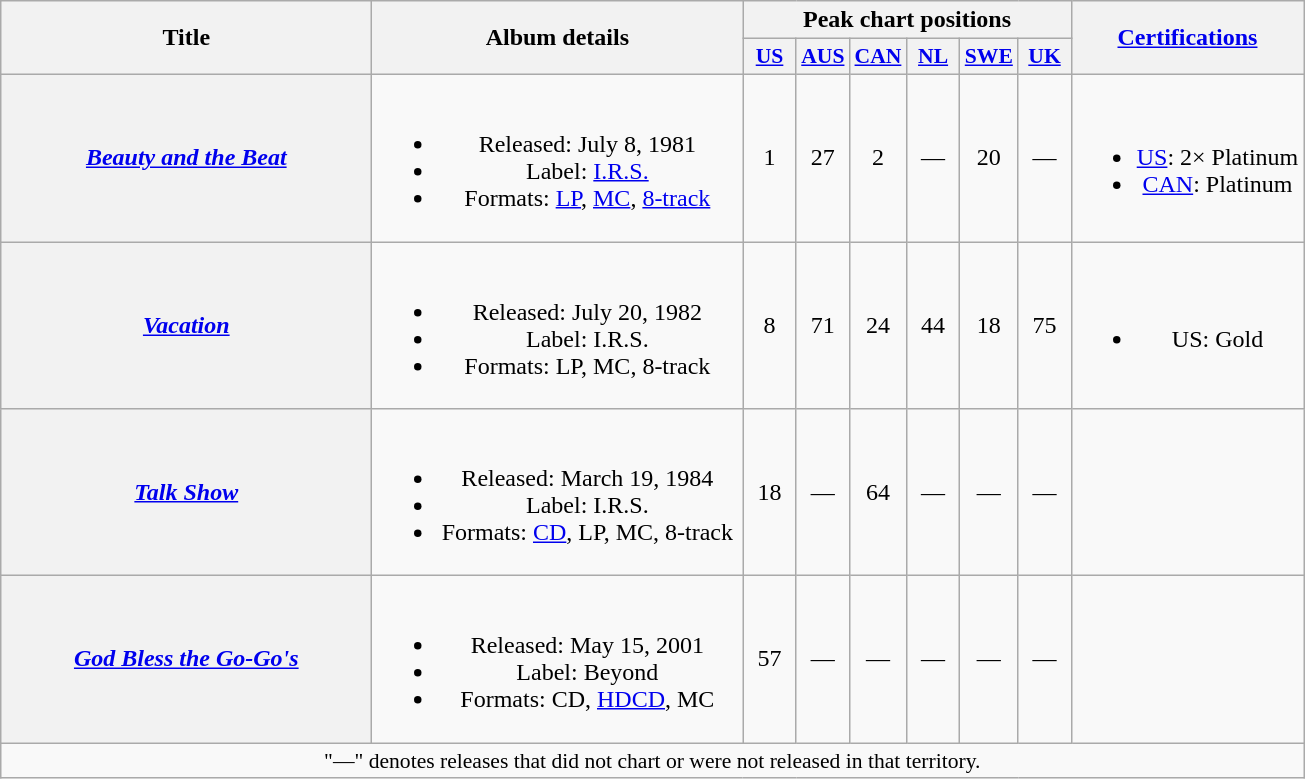<table class="wikitable plainrowheaders" style="text-align:center;">
<tr>
<th rowspan="2" scope="col" style="width:15em;">Title</th>
<th rowspan="2" scope="col" style="width:15em;">Album details</th>
<th colspan="6">Peak chart positions</th>
<th rowspan="2"><a href='#'>Certifications</a></th>
</tr>
<tr>
<th scope="col" style="width:2em;font-size:90%;"><a href='#'>US</a><br></th>
<th scope="col" style="width:2em;font-size:90%;"><a href='#'>AUS</a><br></th>
<th scope="col" style="width:2em;font-size:90%;"><a href='#'>CAN</a><br></th>
<th scope="col" style="width:2em;font-size:90%;"><a href='#'>NL</a><br></th>
<th scope="col" style="width:2em;font-size:90%;"><a href='#'>SWE</a><br></th>
<th scope="col" style="width:2em;font-size:90%;"><a href='#'>UK</a><br></th>
</tr>
<tr>
<th scope="row"><em><a href='#'>Beauty and the Beat</a></em></th>
<td><br><ul><li>Released: July 8, 1981</li><li>Label: <a href='#'>I.R.S.</a></li><li>Formats: <a href='#'>LP</a>, <a href='#'>MC</a>, <a href='#'>8-track</a></li></ul></td>
<td>1</td>
<td>27</td>
<td>2</td>
<td>—</td>
<td>20</td>
<td>—</td>
<td><br><ul><li><a href='#'>US</a>: 2× Platinum</li><li><a href='#'>CAN</a>: Platinum</li></ul></td>
</tr>
<tr>
<th scope="row"><em><a href='#'>Vacation</a></em></th>
<td><br><ul><li>Released: July 20, 1982</li><li>Label: I.R.S.</li><li>Formats: LP, MC, 8-track</li></ul></td>
<td>8</td>
<td>71</td>
<td>24</td>
<td>44</td>
<td>18</td>
<td>75</td>
<td><br><ul><li>US: Gold</li></ul></td>
</tr>
<tr>
<th scope="row"><em><a href='#'>Talk Show</a></em></th>
<td><br><ul><li>Released: March 19, 1984</li><li>Label: I.R.S.</li><li>Formats: <a href='#'>CD</a>, LP, MC, 8-track</li></ul></td>
<td>18</td>
<td>—</td>
<td>64</td>
<td>—</td>
<td>—</td>
<td>—</td>
<td></td>
</tr>
<tr>
<th scope="row"><em><a href='#'>God Bless the Go-Go's</a></em></th>
<td><br><ul><li>Released: May 15, 2001</li><li>Label: Beyond</li><li>Formats: CD, <a href='#'>HDCD</a>, MC</li></ul></td>
<td>57</td>
<td>—</td>
<td>—</td>
<td>—</td>
<td>—</td>
<td>—</td>
<td></td>
</tr>
<tr>
<td colspan="9" style="font-size:90%">"—" denotes releases that did not chart or were not released in that territory.</td>
</tr>
</table>
